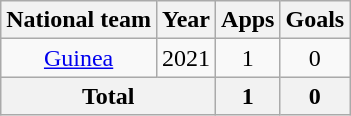<table class=wikitable style=text-align:center>
<tr>
<th>National team</th>
<th>Year</th>
<th>Apps</th>
<th>Goals</th>
</tr>
<tr>
<td rowspan="1"><a href='#'>Guinea</a></td>
<td>2021</td>
<td>1</td>
<td>0</td>
</tr>
<tr>
<th colspan="2">Total</th>
<th>1</th>
<th>0</th>
</tr>
</table>
